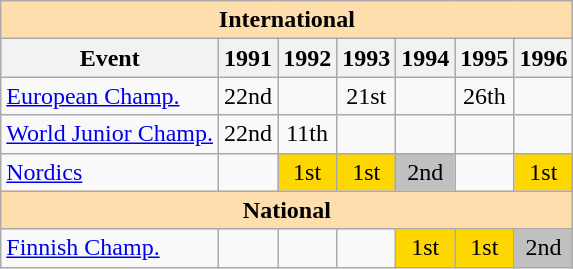<table class="wikitable" style="text-align:center">
<tr>
<th style="background-color: #ffdead; " colspan=7 align=center>International</th>
</tr>
<tr>
<th>Event</th>
<th>1991</th>
<th>1992</th>
<th>1993</th>
<th>1994</th>
<th>1995</th>
<th>1996</th>
</tr>
<tr>
<td align=left><a href='#'>European Champ.</a></td>
<td>22nd</td>
<td></td>
<td>21st</td>
<td></td>
<td>26th</td>
<td></td>
</tr>
<tr>
<td align=left><a href='#'>World Junior Champ.</a></td>
<td>22nd</td>
<td>11th</td>
<td></td>
<td></td>
<td></td>
<td></td>
</tr>
<tr>
<td align=left><a href='#'>Nordics</a></td>
<td></td>
<td bgcolor=gold>1st</td>
<td bgcolor=gold>1st</td>
<td bgcolor=silver>2nd</td>
<td></td>
<td bgcolor=gold>1st</td>
</tr>
<tr>
<th style="background-color: #ffdead; " colspan=7 align=center>National</th>
</tr>
<tr>
<td align=left><a href='#'>Finnish Champ.</a></td>
<td></td>
<td></td>
<td></td>
<td bgcolor=gold>1st</td>
<td bgcolor=gold>1st</td>
<td bgcolor=silver>2nd</td>
</tr>
</table>
